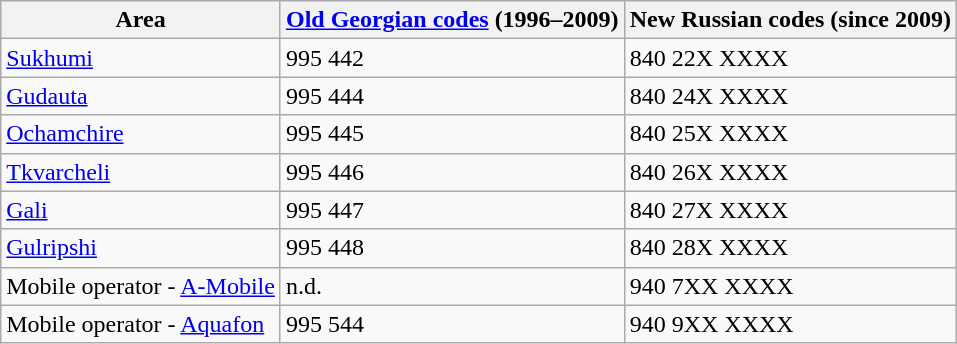<table class="wikitable" border="1">
<tr>
<th>Area</th>
<th><a href='#'>Old Georgian codes</a> (1996–2009)</th>
<th>New Russian codes (since 2009)</th>
</tr>
<tr>
<td><a href='#'>Sukhumi</a></td>
<td>995 442</td>
<td>840 22X XXXX</td>
</tr>
<tr>
<td><a href='#'>Gudauta</a></td>
<td>995 444</td>
<td>840 24X XXXX</td>
</tr>
<tr>
<td><a href='#'>Ochamchire</a></td>
<td>995 445</td>
<td>840 25X XXXX</td>
</tr>
<tr>
<td><a href='#'>Tkvarcheli</a></td>
<td>995 446</td>
<td>840 26X XXXX</td>
</tr>
<tr>
<td><a href='#'>Gali</a></td>
<td>995 447</td>
<td>840 27X XXXX</td>
</tr>
<tr>
<td><a href='#'>Gulripshi</a></td>
<td>995 448</td>
<td>840 28X XXXX</td>
</tr>
<tr>
<td>Mobile operator - <a href='#'>A-Mobile</a></td>
<td>n.d.</td>
<td>940 7XX XXXX</td>
</tr>
<tr>
<td>Mobile operator - <a href='#'>Aquafon</a></td>
<td>995 544</td>
<td>940 9XX XXXX</td>
</tr>
</table>
